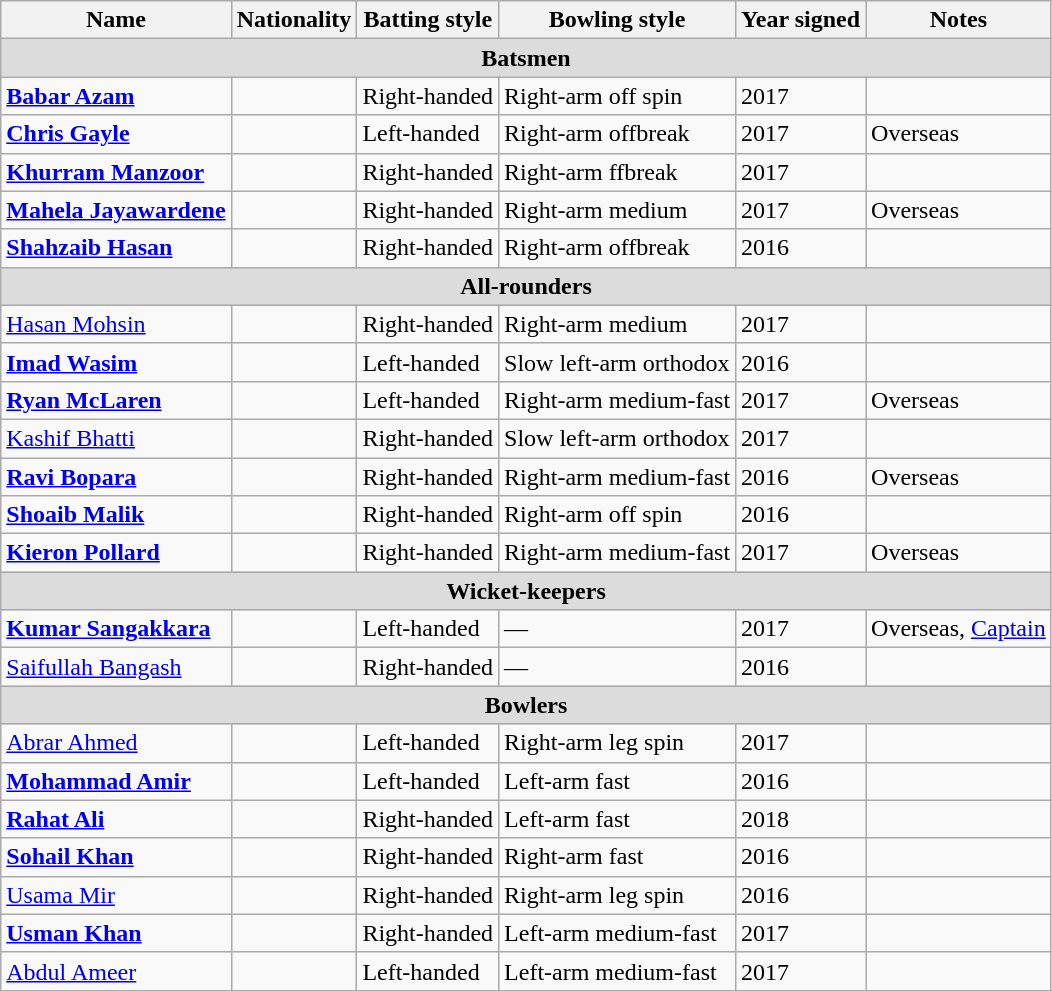<table class="wikitable">
<tr>
<th>Name</th>
<th>Nationality</th>
<th>Batting style</th>
<th>Bowling style</th>
<th>Year signed</th>
<th>Notes</th>
</tr>
<tr>
<th colspan="6" style="background:#dcdcdc;">Batsmen</th>
</tr>
<tr>
<td><strong><a href='#'>Babar Azam</a></strong></td>
<td></td>
<td>Right-handed</td>
<td>Right-arm off spin</td>
<td>2017</td>
<td></td>
</tr>
<tr>
<td><strong><a href='#'>Chris Gayle</a></strong></td>
<td></td>
<td>Left-handed</td>
<td>Right-arm offbreak</td>
<td>2017</td>
<td>Overseas</td>
</tr>
<tr>
<td><strong><a href='#'>Khurram Manzoor</a></strong></td>
<td></td>
<td>Right-handed</td>
<td>Right-arm ffbreak</td>
<td>2017</td>
<td></td>
</tr>
<tr>
<td><strong><a href='#'>Mahela Jayawardene</a></strong></td>
<td></td>
<td>Right-handed</td>
<td>Right-arm medium</td>
<td>2017</td>
<td>Overseas</td>
</tr>
<tr>
<td><strong><a href='#'>Shahzaib Hasan</a></strong></td>
<td></td>
<td>Right-handed</td>
<td>Right-arm offbreak</td>
<td>2016</td>
<td></td>
</tr>
<tr>
<th Colspan="6" style="background:#dcdcdc; text-align:center;">All-rounders</th>
</tr>
<tr>
<td><a href='#'>Hasan Mohsin</a></td>
<td></td>
<td>Right-handed</td>
<td>Right-arm medium</td>
<td>2017</td>
<td></td>
</tr>
<tr>
<td><strong><a href='#'>Imad Wasim</a></strong></td>
<td></td>
<td>Left-handed</td>
<td>Slow left-arm orthodox</td>
<td>2016</td>
<td></td>
</tr>
<tr>
<td><strong><a href='#'>Ryan McLaren</a></strong></td>
<td></td>
<td>Left-handed</td>
<td>Right-arm medium-fast</td>
<td>2017</td>
<td>Overseas</td>
</tr>
<tr>
<td><a href='#'>Kashif Bhatti</a></td>
<td></td>
<td>Right-handed</td>
<td>Slow left-arm orthodox</td>
<td>2017</td>
<td></td>
</tr>
<tr>
<td><strong><a href='#'>Ravi Bopara</a></strong></td>
<td></td>
<td>Right-handed</td>
<td>Right-arm medium-fast</td>
<td>2016</td>
<td>Overseas</td>
</tr>
<tr>
<td><strong><a href='#'>Shoaib Malik</a></strong></td>
<td></td>
<td>Right-handed</td>
<td>Right-arm off spin</td>
<td>2016</td>
<td></td>
</tr>
<tr>
<td><strong><a href='#'>Kieron Pollard</a></strong></td>
<td></td>
<td>Right-handed</td>
<td>Right-arm medium-fast</td>
<td>2017</td>
<td>Overseas</td>
</tr>
<tr>
<th Colspan="6" style="background:#dcdcdc; text-align:center;">Wicket-keepers</th>
</tr>
<tr>
<td><strong><a href='#'>Kumar Sangakkara</a></strong></td>
<td></td>
<td>Left-handed</td>
<td>—</td>
<td>2017</td>
<td>Overseas, <a href='#'>Captain</a></td>
</tr>
<tr>
<td><a href='#'>Saifullah Bangash</a></td>
<td></td>
<td>Right-handed</td>
<td>—</td>
<td>2016</td>
<td></td>
</tr>
<tr>
<th Colspan="7" style="background:#dcdcdc; text-align:center;">Bowlers</th>
</tr>
<tr>
<td><a href='#'>Abrar Ahmed</a></td>
<td></td>
<td>Left-handed</td>
<td>Right-arm leg spin</td>
<td>2017</td>
<td></td>
</tr>
<tr>
<td><strong><a href='#'>Mohammad Amir</a></strong></td>
<td></td>
<td>Left-handed</td>
<td>Left-arm fast</td>
<td>2016</td>
<td></td>
</tr>
<tr>
<td><strong><a href='#'>Rahat Ali</a></strong></td>
<td></td>
<td>Right-handed</td>
<td>Left-arm fast</td>
<td>2018</td>
<td></td>
</tr>
<tr>
<td><strong><a href='#'>Sohail Khan</a></strong></td>
<td></td>
<td>Right-handed</td>
<td>Right-arm fast</td>
<td>2016</td>
<td></td>
</tr>
<tr>
<td><a href='#'>Usama Mir</a></td>
<td></td>
<td>Right-handed</td>
<td>Right-arm leg spin</td>
<td>2016</td>
<td></td>
</tr>
<tr>
<td><strong><a href='#'>Usman Khan</a></strong></td>
<td></td>
<td>Right-handed</td>
<td>Left-arm medium-fast</td>
<td>2017</td>
<td></td>
</tr>
<tr>
<td><a href='#'>Abdul Ameer</a></td>
<td></td>
<td>Left-handed</td>
<td>Left-arm medium-fast</td>
<td>2017</td>
<td></td>
</tr>
<tr>
</tr>
</table>
